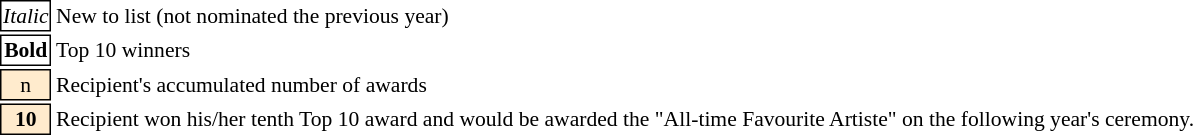<table class="toccolours" style="font-size: 90%; white-space: nowrap;">
<tr>
<td style="background:white; border:1px solid black; text-align:center;"><em>Italic</em></td>
<td>New to list (not nominated the previous year)</td>
</tr>
<tr>
<td style="background:white; border:1px solid black; text-align:center;"><strong>Bold</strong></td>
<td>Top 10 winners</td>
</tr>
<tr>
<td style="background:#FFEBCD; border:1px solid black; text-align:center;">n</td>
<td>Recipient's accumulated number of awards</td>
</tr>
<tr>
<td style="background:#FFEBCD; border:1px solid black; text-align:center;"><strong> 10 </strong></td>
<td>Recipient won his/her tenth Top 10 award and would be awarded the "All-time Favourite Artiste" on the following year's ceremony.</td>
</tr>
</table>
